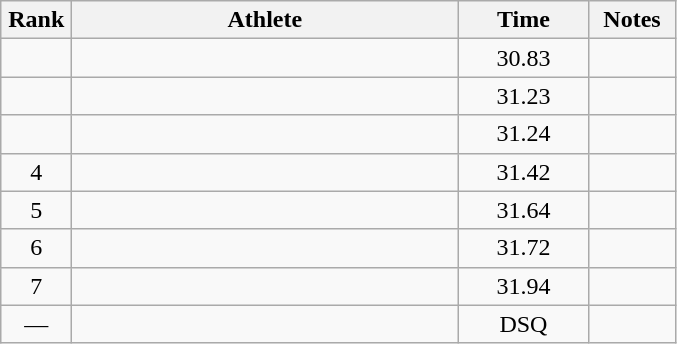<table class="wikitable" style="text-align:center">
<tr>
<th width=40>Rank</th>
<th width=250>Athlete</th>
<th width=80>Time</th>
<th width=50>Notes</th>
</tr>
<tr>
<td></td>
<td align=left></td>
<td>30.83</td>
<td></td>
</tr>
<tr>
<td></td>
<td align=left></td>
<td>31.23</td>
<td></td>
</tr>
<tr>
<td></td>
<td align=left></td>
<td>31.24</td>
<td></td>
</tr>
<tr>
<td>4</td>
<td align=left></td>
<td>31.42</td>
<td></td>
</tr>
<tr>
<td>5</td>
<td align=left></td>
<td>31.64</td>
<td></td>
</tr>
<tr>
<td>6</td>
<td align=left></td>
<td>31.72</td>
<td></td>
</tr>
<tr>
<td>7</td>
<td align=left></td>
<td>31.94</td>
<td></td>
</tr>
<tr>
<td>—</td>
<td align=left></td>
<td>DSQ</td>
<td></td>
</tr>
</table>
